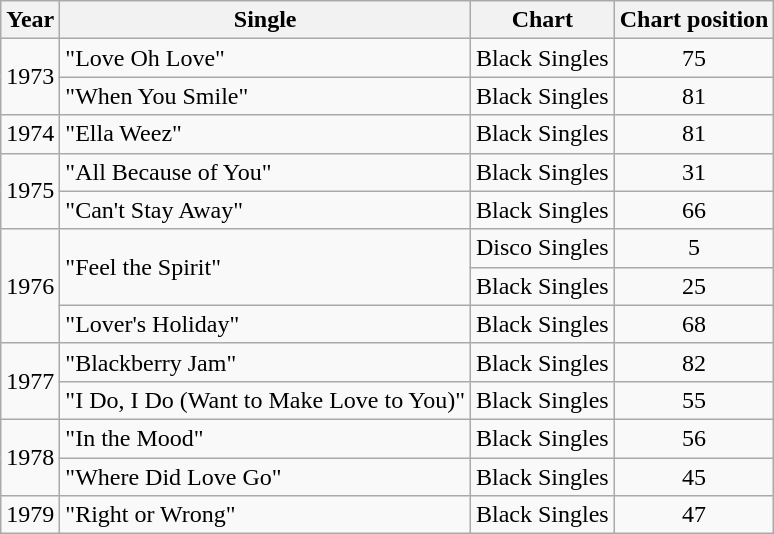<table class="wikitable">
<tr>
<th>Year</th>
<th>Single</th>
<th>Chart</th>
<th>Chart position</th>
</tr>
<tr>
<td rowspan="2">1973</td>
<td>"Love Oh Love"</td>
<td>Black Singles</td>
<td align="center">75</td>
</tr>
<tr>
<td>"When You Smile"</td>
<td>Black Singles</td>
<td align="center">81</td>
</tr>
<tr>
<td>1974</td>
<td>"Ella Weez"</td>
<td>Black Singles</td>
<td align="center">81</td>
</tr>
<tr>
<td rowspan="2">1975</td>
<td>"All Because of You"</td>
<td>Black Singles</td>
<td align="center">31</td>
</tr>
<tr>
<td>"Can't Stay Away"</td>
<td>Black Singles</td>
<td align="center">66</td>
</tr>
<tr>
<td rowspan="3">1976</td>
<td rowspan="2">"Feel the Spirit"</td>
<td>Disco Singles</td>
<td align="center">5</td>
</tr>
<tr>
<td>Black Singles</td>
<td align="center">25</td>
</tr>
<tr>
<td>"Lover's Holiday"</td>
<td>Black Singles</td>
<td align="center">68</td>
</tr>
<tr>
<td rowspan="2">1977</td>
<td>"Blackberry Jam"</td>
<td>Black Singles</td>
<td align="center">82</td>
</tr>
<tr>
<td>"I Do, I Do (Want to Make Love to You)"</td>
<td>Black Singles</td>
<td align="center">55</td>
</tr>
<tr>
<td rowspan="2">1978</td>
<td>"In the Mood"</td>
<td>Black Singles</td>
<td align="center">56</td>
</tr>
<tr>
<td>"Where Did Love Go"</td>
<td>Black Singles</td>
<td align="center">45</td>
</tr>
<tr>
<td>1979</td>
<td>"Right or Wrong"</td>
<td>Black Singles</td>
<td align="center">47</td>
</tr>
</table>
